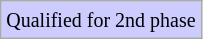<table class="wikitable">
<tr>
<td style="background:#ccccff;"><small>Qualified for 2nd phase</small></td>
</tr>
</table>
